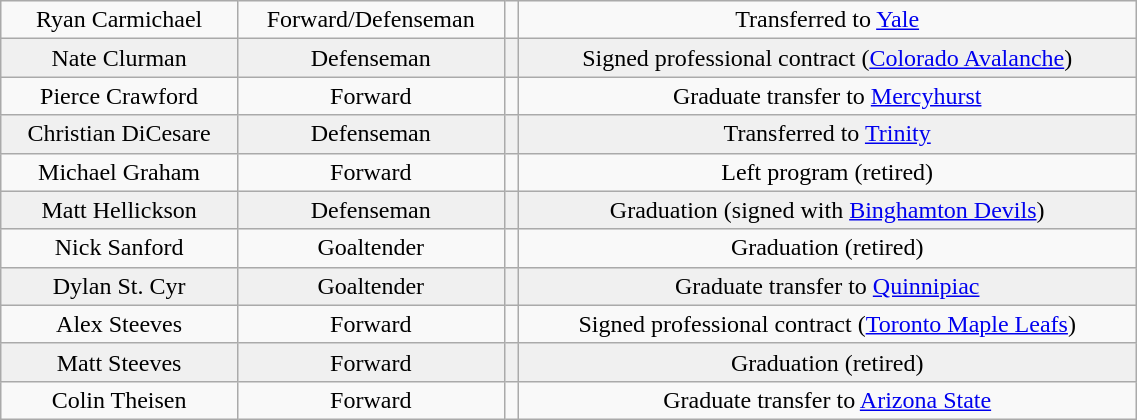<table class="wikitable" width="60%">
<tr align="center" bgcolor="">
<td>Ryan Carmichael</td>
<td>Forward/Defenseman</td>
<td></td>
<td>Transferred to <a href='#'>Yale</a></td>
</tr>
<tr align="center" bgcolor="f0f0f0">
<td>Nate Clurman</td>
<td>Defenseman</td>
<td></td>
<td>Signed professional contract (<a href='#'>Colorado Avalanche</a>)</td>
</tr>
<tr align="center" bgcolor="">
<td>Pierce Crawford</td>
<td>Forward</td>
<td></td>
<td>Graduate transfer to <a href='#'>Mercyhurst</a></td>
</tr>
<tr align="center" bgcolor="f0f0f0">
<td>Christian DiCesare</td>
<td>Defenseman</td>
<td></td>
<td>Transferred to <a href='#'>Trinity</a></td>
</tr>
<tr align="center" bgcolor="">
<td>Michael Graham</td>
<td>Forward</td>
<td></td>
<td>Left program (retired)</td>
</tr>
<tr align="center" bgcolor="f0f0f0">
<td>Matt Hellickson</td>
<td>Defenseman</td>
<td></td>
<td>Graduation (signed with <a href='#'>Binghamton Devils</a>)</td>
</tr>
<tr align="center" bgcolor="">
<td>Nick Sanford</td>
<td>Goaltender</td>
<td></td>
<td>Graduation (retired)</td>
</tr>
<tr align="center" bgcolor="f0f0f0">
<td>Dylan St. Cyr</td>
<td>Goaltender</td>
<td></td>
<td>Graduate transfer to <a href='#'>Quinnipiac</a></td>
</tr>
<tr align="center" bgcolor="">
<td>Alex Steeves</td>
<td>Forward</td>
<td></td>
<td>Signed professional contract (<a href='#'>Toronto Maple Leafs</a>)</td>
</tr>
<tr align="center" bgcolor="f0f0f0">
<td>Matt Steeves</td>
<td>Forward</td>
<td></td>
<td>Graduation (retired)</td>
</tr>
<tr align="center" bgcolor="">
<td>Colin Theisen</td>
<td>Forward</td>
<td></td>
<td>Graduate transfer to <a href='#'>Arizona State</a></td>
</tr>
</table>
